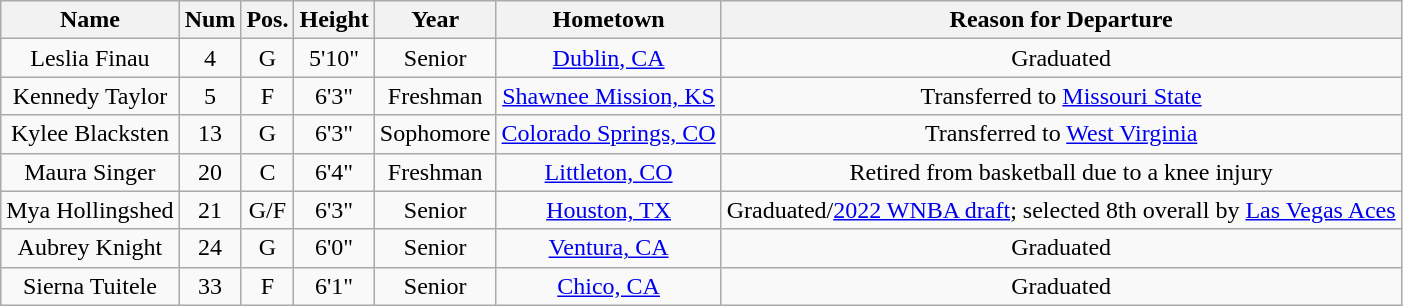<table class="wikitable sortable sortable" style="text-align: center">
<tr align=center>
<th style=>Name</th>
<th style=>Num</th>
<th style=>Pos.</th>
<th style=>Height</th>
<th style=>Year</th>
<th style=>Hometown</th>
<th style=>Reason for Departure</th>
</tr>
<tr>
<td>Leslia Finau</td>
<td>4</td>
<td>G</td>
<td>5'10"</td>
<td>Senior</td>
<td><a href='#'>Dublin, CA</a></td>
<td>Graduated</td>
</tr>
<tr>
<td>Kennedy Taylor</td>
<td>5</td>
<td>F</td>
<td>6'3"</td>
<td>Freshman</td>
<td><a href='#'>Shawnee Mission, KS</a></td>
<td>Transferred to <a href='#'>Missouri State</a></td>
</tr>
<tr>
<td>Kylee Blacksten</td>
<td>13</td>
<td>G</td>
<td>6'3"</td>
<td>Sophomore</td>
<td><a href='#'>Colorado Springs, CO</a></td>
<td>Transferred to <a href='#'>West Virginia</a></td>
</tr>
<tr>
<td>Maura Singer</td>
<td>20</td>
<td>C</td>
<td>6'4"</td>
<td> Freshman</td>
<td><a href='#'>Littleton, CO</a></td>
<td>Retired from basketball due to a knee injury</td>
</tr>
<tr>
<td>Mya Hollingshed</td>
<td>21</td>
<td>G/F</td>
<td>6'3"</td>
<td>Senior</td>
<td><a href='#'>Houston, TX</a></td>
<td>Graduated/<a href='#'>2022 WNBA draft</a>; selected 8th overall by <a href='#'>Las Vegas Aces</a></td>
</tr>
<tr>
<td>Aubrey Knight</td>
<td>24</td>
<td>G</td>
<td>6'0"</td>
<td>Senior</td>
<td><a href='#'>Ventura, CA</a></td>
<td>Graduated</td>
</tr>
<tr>
<td>Sierna Tuitele</td>
<td>33</td>
<td>F</td>
<td>6'1"</td>
<td>Senior</td>
<td><a href='#'>Chico, CA</a></td>
<td>Graduated</td>
</tr>
</table>
